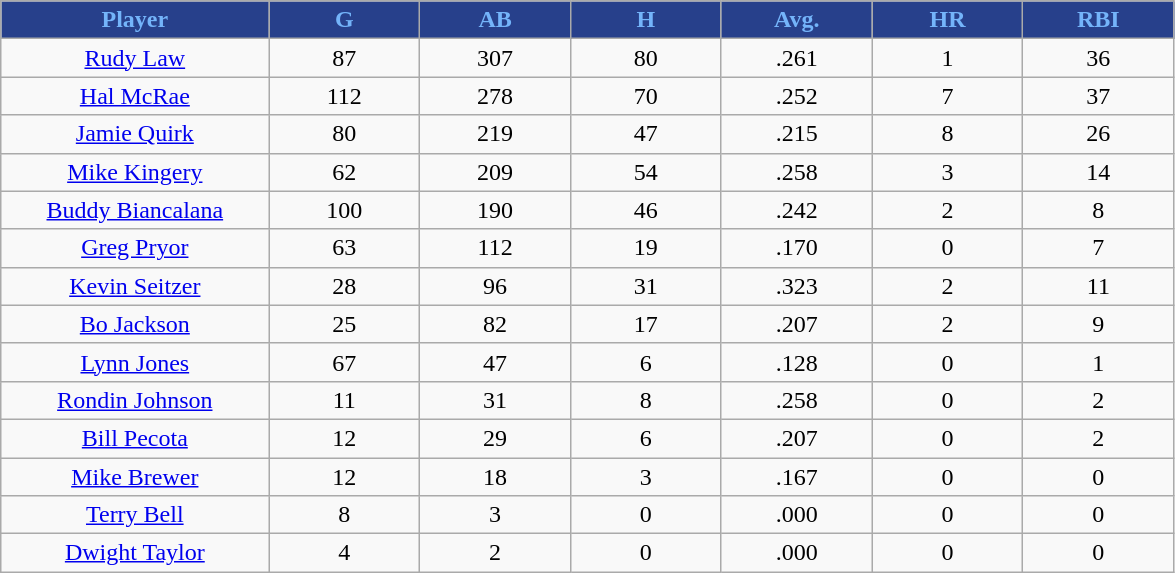<table class="wikitable sortable">
<tr>
<th style="background:#27408B;color:#74B4FA;" width="16%">Player</th>
<th style="background:#27408B;color:#74B4FA;" width="9%">G</th>
<th style="background:#27408B;color:#74B4FA;" width="9%">AB</th>
<th style="background:#27408B;color:#74B4FA;" width="9%">H</th>
<th style="background:#27408B;color:#74B4FA;" width="9%">Avg.</th>
<th style="background:#27408B;color:#74B4FA;" width="9%">HR</th>
<th style="background:#27408B;color:#74B4FA;" width="9%">RBI</th>
</tr>
<tr align="center">
<td><a href='#'>Rudy Law</a></td>
<td>87</td>
<td>307</td>
<td>80</td>
<td>.261</td>
<td>1</td>
<td>36</td>
</tr>
<tr align=center>
<td><a href='#'>Hal McRae</a></td>
<td>112</td>
<td>278</td>
<td>70</td>
<td>.252</td>
<td>7</td>
<td>37</td>
</tr>
<tr align=center>
<td><a href='#'>Jamie Quirk</a></td>
<td>80</td>
<td>219</td>
<td>47</td>
<td>.215</td>
<td>8</td>
<td>26</td>
</tr>
<tr align=center>
<td><a href='#'>Mike Kingery</a></td>
<td>62</td>
<td>209</td>
<td>54</td>
<td>.258</td>
<td>3</td>
<td>14</td>
</tr>
<tr align=center>
<td><a href='#'>Buddy Biancalana</a></td>
<td>100</td>
<td>190</td>
<td>46</td>
<td>.242</td>
<td>2</td>
<td>8</td>
</tr>
<tr align=center>
<td><a href='#'>Greg Pryor</a></td>
<td>63</td>
<td>112</td>
<td>19</td>
<td>.170</td>
<td>0</td>
<td>7</td>
</tr>
<tr align=center>
<td><a href='#'>Kevin Seitzer</a></td>
<td>28</td>
<td>96</td>
<td>31</td>
<td>.323</td>
<td>2</td>
<td>11</td>
</tr>
<tr align=center>
<td><a href='#'>Bo Jackson</a></td>
<td>25</td>
<td>82</td>
<td>17</td>
<td>.207</td>
<td>2</td>
<td>9</td>
</tr>
<tr align="center">
<td><a href='#'>Lynn Jones</a></td>
<td>67</td>
<td>47</td>
<td>6</td>
<td>.128</td>
<td>0</td>
<td>1</td>
</tr>
<tr align=center>
<td><a href='#'>Rondin Johnson</a></td>
<td>11</td>
<td>31</td>
<td>8</td>
<td>.258</td>
<td>0</td>
<td>2</td>
</tr>
<tr align=center>
<td><a href='#'>Bill Pecota</a></td>
<td>12</td>
<td>29</td>
<td>6</td>
<td>.207</td>
<td>0</td>
<td>2</td>
</tr>
<tr align=center>
<td><a href='#'>Mike Brewer</a></td>
<td>12</td>
<td>18</td>
<td>3</td>
<td>.167</td>
<td>0</td>
<td>0</td>
</tr>
<tr align=center>
<td><a href='#'>Terry Bell</a></td>
<td>8</td>
<td>3</td>
<td>0</td>
<td>.000</td>
<td>0</td>
<td>0</td>
</tr>
<tr align="center">
<td><a href='#'>Dwight Taylor</a></td>
<td>4</td>
<td>2</td>
<td>0</td>
<td>.000</td>
<td>0</td>
<td>0</td>
</tr>
</table>
